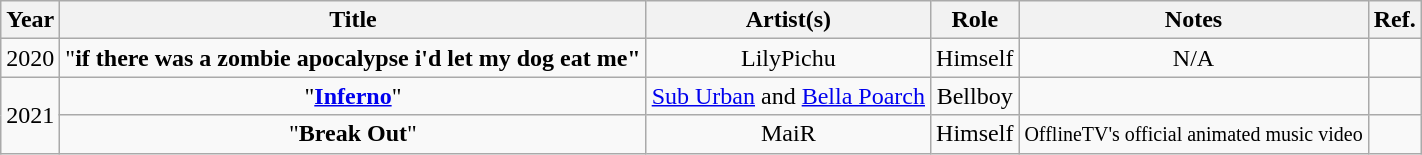<table class="wikitable" style="text-align:center;">
<tr>
<th>Year</th>
<th>Title</th>
<th>Artist(s)</th>
<th>Role</th>
<th>Notes</th>
<th>Ref.</th>
</tr>
<tr>
<td>2020</td>
<td>"<strong>if there was a zombie apocalypse i'd let my dog eat me"</strong></td>
<td>LilyPichu</td>
<td>Himself</td>
<td>N/A</td>
<td></td>
</tr>
<tr>
<td rowspan="2">2021</td>
<td>"<strong><a href='#'>Inferno</a></strong>"</td>
<td><a href='#'>Sub Urban</a> and <a href='#'>Bella Poarch</a></td>
<td>Bellboy</td>
<td></td>
<td></td>
</tr>
<tr>
<td>"<strong>Break Out</strong>"</td>
<td>MaiR</td>
<td>Himself</td>
<td><small>OfflineTV's official animated music video</small></td>
<td></td>
</tr>
</table>
